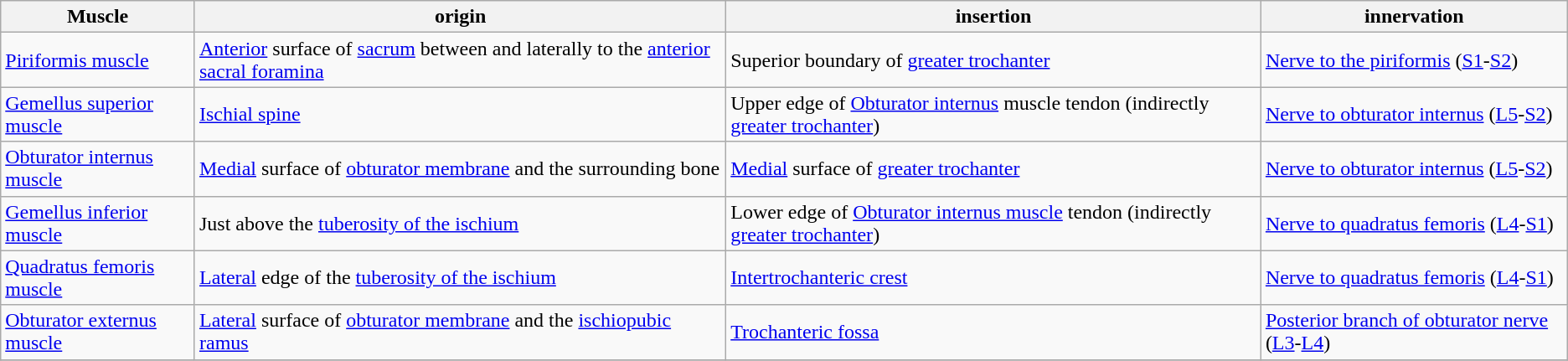<table class="sortable wikitable">
<tr>
<th>Muscle</th>
<th>origin</th>
<th>insertion</th>
<th>innervation</th>
</tr>
<tr>
<td><a href='#'>Piriformis muscle</a></td>
<td><a href='#'>Anterior</a> surface of <a href='#'>sacrum</a> between and laterally to the <a href='#'>anterior sacral foramina</a></td>
<td>Superior boundary of <a href='#'>greater trochanter</a></td>
<td><a href='#'>Nerve to the piriformis</a> (<a href='#'>S1</a>-<a href='#'>S2</a>)</td>
</tr>
<tr>
<td><a href='#'>Gemellus superior muscle</a></td>
<td><a href='#'>Ischial spine</a></td>
<td>Upper edge of <a href='#'>Obturator internus</a> muscle tendon (indirectly <a href='#'>greater trochanter</a>)</td>
<td><a href='#'>Nerve to obturator internus</a> (<a href='#'>L5</a>-<a href='#'>S2</a>)</td>
</tr>
<tr>
<td><a href='#'>Obturator internus muscle</a></td>
<td><a href='#'>Medial</a> surface of <a href='#'>obturator membrane</a> and the surrounding bone</td>
<td><a href='#'>Medial</a> surface of <a href='#'>greater trochanter</a></td>
<td><a href='#'>Nerve to obturator internus</a> (<a href='#'>L5</a>-<a href='#'>S2</a>)</td>
</tr>
<tr>
<td><a href='#'>Gemellus inferior muscle</a></td>
<td>Just above the <a href='#'>tuberosity of the ischium</a></td>
<td>Lower edge of <a href='#'>Obturator internus muscle</a> tendon (indirectly <a href='#'>greater trochanter</a>)</td>
<td><a href='#'>Nerve to quadratus femoris</a> (<a href='#'>L4</a>-<a href='#'>S1</a>)</td>
</tr>
<tr>
<td><a href='#'>Quadratus femoris muscle</a></td>
<td><a href='#'>Lateral</a> edge of the <a href='#'>tuberosity of the ischium</a></td>
<td><a href='#'>Intertrochanteric crest</a></td>
<td><a href='#'>Nerve to quadratus femoris</a> (<a href='#'>L4</a>-<a href='#'>S1</a>)</td>
</tr>
<tr>
<td><a href='#'>Obturator externus muscle</a></td>
<td><a href='#'>Lateral</a> surface of <a href='#'>obturator membrane</a> and the <a href='#'>ischiopubic ramus</a></td>
<td><a href='#'>Trochanteric fossa</a></td>
<td><a href='#'>Posterior branch of obturator nerve</a> (<a href='#'>L3</a>-<a href='#'>L4</a>)</td>
</tr>
<tr>
</tr>
</table>
